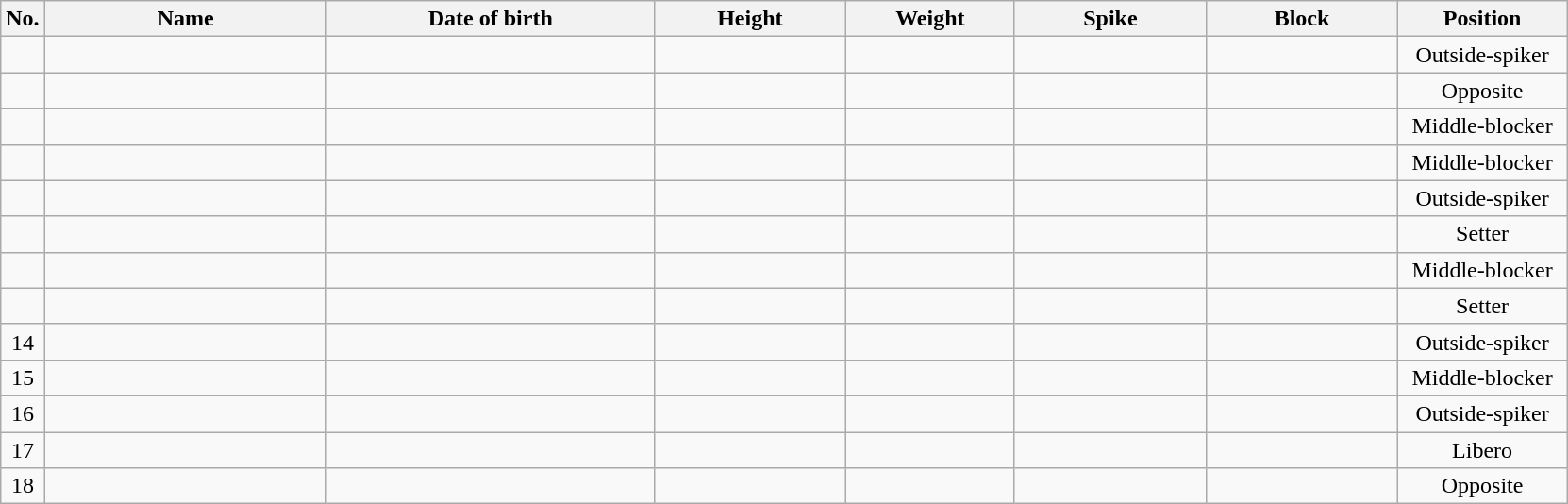<table class="wikitable sortable" style="font-size:100%; text-align:center;">
<tr>
<th>No.</th>
<th style="width:12em">Name</th>
<th style="width:14em">Date of birth</th>
<th style="width:8em">Height</th>
<th style="width:7em">Weight</th>
<th style="width:8em">Spike</th>
<th style="width:8em">Block</th>
<th style="width:7em">Position</th>
</tr>
<tr>
<td></td>
<td align=left> </td>
<td align=right></td>
<td></td>
<td></td>
<td></td>
<td></td>
<td>Outside-spiker</td>
</tr>
<tr>
<td></td>
<td align=left> </td>
<td align=right></td>
<td></td>
<td></td>
<td></td>
<td></td>
<td>Opposite</td>
</tr>
<tr>
<td></td>
<td align=left> </td>
<td align=right></td>
<td></td>
<td></td>
<td></td>
<td></td>
<td>Middle-blocker</td>
</tr>
<tr>
<td></td>
<td align=left> </td>
<td align=right></td>
<td></td>
<td></td>
<td></td>
<td></td>
<td>Middle-blocker</td>
</tr>
<tr>
<td></td>
<td align=left> </td>
<td align=right></td>
<td></td>
<td></td>
<td></td>
<td></td>
<td>Outside-spiker</td>
</tr>
<tr>
<td></td>
<td align=left> </td>
<td align=right></td>
<td></td>
<td></td>
<td></td>
<td></td>
<td>Setter</td>
</tr>
<tr>
<td></td>
<td align=left> </td>
<td align=right></td>
<td></td>
<td></td>
<td></td>
<td></td>
<td>Middle-blocker</td>
</tr>
<tr>
<td></td>
<td align=left> </td>
<td align=right></td>
<td></td>
<td></td>
<td></td>
<td></td>
<td>Setter</td>
</tr>
<tr>
<td>14</td>
<td align=left> </td>
<td align=right></td>
<td></td>
<td></td>
<td></td>
<td></td>
<td>Outside-spiker</td>
</tr>
<tr>
<td>15</td>
<td align=left> </td>
<td align=right></td>
<td></td>
<td></td>
<td></td>
<td></td>
<td>Middle-blocker</td>
</tr>
<tr>
<td>16</td>
<td align=left> </td>
<td align=right></td>
<td></td>
<td></td>
<td></td>
<td></td>
<td>Outside-spiker</td>
</tr>
<tr>
<td>17</td>
<td align=left> </td>
<td align=right></td>
<td></td>
<td></td>
<td></td>
<td></td>
<td>Libero</td>
</tr>
<tr>
<td>18</td>
<td align=left> </td>
<td align=right></td>
<td></td>
<td></td>
<td></td>
<td></td>
<td>Opposite</td>
</tr>
</table>
